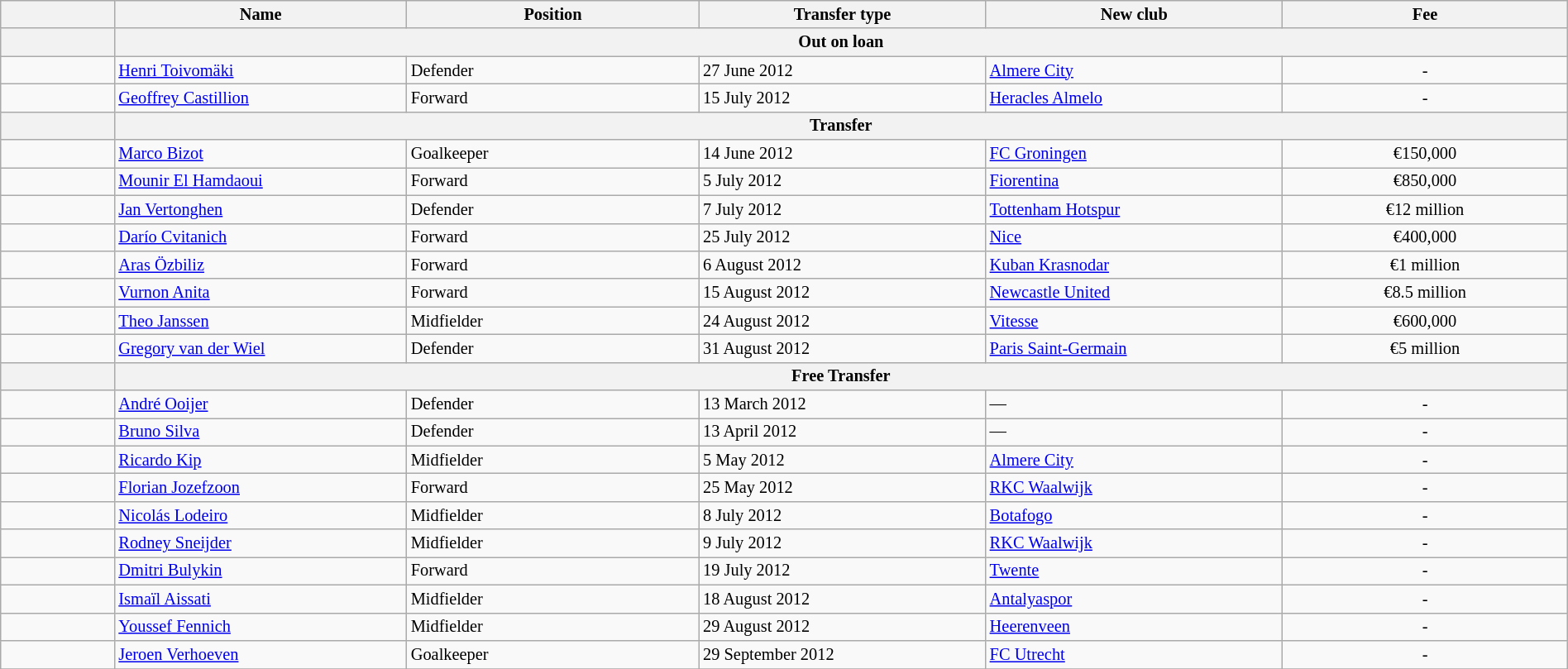<table class="wikitable" style="width:100%; font-size:85%;">
<tr>
<th width="2%"></th>
<th width="5%">Name</th>
<th width="5%">Position</th>
<th width="5%">Transfer type</th>
<th width="5%">New club</th>
<th width="5%">Fee</th>
</tr>
<tr>
<th></th>
<th colspan="5" align="center">Out on loan</th>
</tr>
<tr>
<td align=center></td>
<td align=left> <a href='#'>Henri Toivomäki</a></td>
<td align=left>Defender</td>
<td align=left>27 June 2012</td>
<td align=left> <a href='#'>Almere City</a></td>
<td align=center>-</td>
</tr>
<tr>
<td align=center></td>
<td align=left> <a href='#'>Geoffrey Castillion</a></td>
<td align=left>Forward</td>
<td align=left>15 July 2012</td>
<td align=left> <a href='#'>Heracles Almelo</a></td>
<td align=center>-</td>
</tr>
<tr>
<th></th>
<th colspan="5" align="center">Transfer</th>
</tr>
<tr>
<td align=center></td>
<td align=left> <a href='#'>Marco Bizot</a></td>
<td align=left>Goalkeeper</td>
<td align=left>14 June 2012</td>
<td align=left> <a href='#'>FC Groningen</a></td>
<td align=center>€150,000</td>
</tr>
<tr>
<td align=center></td>
<td align=left> <a href='#'>Mounir El Hamdaoui</a></td>
<td align=left>Forward</td>
<td align=left>5 July 2012</td>
<td align=left> <a href='#'>Fiorentina</a></td>
<td align=center>€850,000</td>
</tr>
<tr>
<td align=center></td>
<td align=left> <a href='#'>Jan Vertonghen</a></td>
<td align=left>Defender</td>
<td align=left>7 July 2012</td>
<td align=left> <a href='#'>Tottenham Hotspur</a></td>
<td align=center>€12 million</td>
</tr>
<tr>
<td align=center></td>
<td align=left> <a href='#'>Darío Cvitanich</a></td>
<td align=left>Forward</td>
<td align=left>25 July 2012</td>
<td align=left> <a href='#'>Nice</a></td>
<td align=center>€400,000</td>
</tr>
<tr>
<td align=center></td>
<td align=left> <a href='#'>Aras Özbiliz</a></td>
<td align=left>Forward</td>
<td align=left>6 August 2012</td>
<td align=left> <a href='#'>Kuban Krasnodar</a></td>
<td align=center>€1 million</td>
</tr>
<tr>
<td align=center></td>
<td align=left> <a href='#'>Vurnon Anita</a></td>
<td align=left>Forward</td>
<td align=left>15 August 2012</td>
<td align=left> <a href='#'>Newcastle United</a></td>
<td align=center>€8.5 million</td>
</tr>
<tr>
<td align=center></td>
<td align=left> <a href='#'>Theo Janssen</a></td>
<td align=left>Midfielder</td>
<td align=left>24 August 2012</td>
<td align=left> <a href='#'>Vitesse</a></td>
<td align=center>€600,000</td>
</tr>
<tr>
<td align=center></td>
<td align=left> <a href='#'>Gregory van der Wiel</a></td>
<td align=left>Defender</td>
<td align=left>31 August 2012</td>
<td align=left> <a href='#'>Paris Saint-Germain</a></td>
<td align=center>€5 million</td>
</tr>
<tr>
<th></th>
<th colspan="5" align="center">Free Transfer</th>
</tr>
<tr>
<td align=center></td>
<td align=left> <a href='#'>André Ooijer</a></td>
<td align=left>Defender</td>
<td align=left>13 March 2012</td>
<td align=left>—</td>
<td align=center>-</td>
</tr>
<tr>
<td align=center></td>
<td align=left> <a href='#'>Bruno Silva</a></td>
<td align=left>Defender</td>
<td align=left>13 April 2012</td>
<td align=left>—</td>
<td align=center>-</td>
</tr>
<tr>
<td align=center></td>
<td align=left> <a href='#'>Ricardo Kip</a></td>
<td align=left>Midfielder</td>
<td align=left>5 May 2012</td>
<td align=left> <a href='#'>Almere City</a></td>
<td align=center>-</td>
</tr>
<tr>
<td align=center></td>
<td align=left> <a href='#'>Florian Jozefzoon</a></td>
<td align=left>Forward</td>
<td align=left>25 May 2012</td>
<td align=left> <a href='#'>RKC Waalwijk</a></td>
<td align=center>-</td>
</tr>
<tr>
<td align=center></td>
<td align=left> <a href='#'>Nicolás Lodeiro</a></td>
<td align=left>Midfielder</td>
<td align=left>8 July 2012</td>
<td align=left> <a href='#'>Botafogo</a></td>
<td align=center>-</td>
</tr>
<tr>
<td align=center></td>
<td align=left> <a href='#'>Rodney Sneijder</a></td>
<td align=left>Midfielder</td>
<td align=left>9 July 2012</td>
<td align=left> <a href='#'>RKC Waalwijk</a></td>
<td align=center>-</td>
</tr>
<tr>
<td align=center></td>
<td align=left> <a href='#'>Dmitri Bulykin</a></td>
<td align=left>Forward</td>
<td align=left>19 July 2012</td>
<td align=left> <a href='#'>Twente</a></td>
<td align=center>-</td>
</tr>
<tr>
<td align=center></td>
<td align=left> <a href='#'>Ismaïl Aissati</a></td>
<td align=left>Midfielder</td>
<td align=left>18 August 2012</td>
<td align=left> <a href='#'>Antalyaspor</a></td>
<td align=center>-</td>
</tr>
<tr>
<td align=center></td>
<td align=left> <a href='#'>Youssef Fennich</a></td>
<td align=left>Midfielder</td>
<td align=left>29 August 2012</td>
<td align=left> <a href='#'>Heerenveen</a></td>
<td align=center>-</td>
</tr>
<tr>
<td align=center></td>
<td align=left> <a href='#'>Jeroen Verhoeven</a></td>
<td align=left>Goalkeeper</td>
<td align=left>29 September 2012</td>
<td align=left> <a href='#'>FC Utrecht</a></td>
<td align=center>-</td>
</tr>
<tr>
</tr>
</table>
